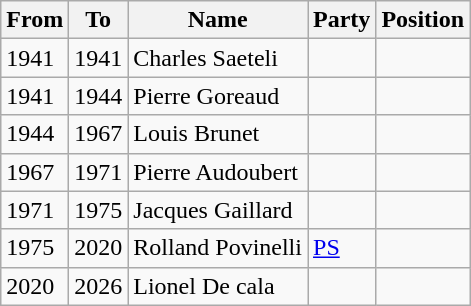<table class="wikitable">
<tr>
<th>From</th>
<th>To</th>
<th>Name</th>
<th>Party</th>
<th>Position</th>
</tr>
<tr>
<td>1941</td>
<td>1941</td>
<td>Charles Saeteli</td>
<td></td>
<td></td>
</tr>
<tr>
<td>1941</td>
<td>1944</td>
<td>Pierre Goreaud</td>
<td></td>
<td></td>
</tr>
<tr>
<td>1944</td>
<td>1967</td>
<td>Louis Brunet</td>
<td></td>
<td></td>
</tr>
<tr>
<td>1967</td>
<td>1971</td>
<td>Pierre Audoubert</td>
<td></td>
<td></td>
</tr>
<tr>
<td>1971</td>
<td>1975</td>
<td>Jacques Gaillard</td>
<td></td>
<td></td>
</tr>
<tr>
<td>1975</td>
<td>2020</td>
<td>Rolland Povinelli</td>
<td><a href='#'>PS</a></td>
<td></td>
</tr>
<tr>
<td>2020</td>
<td>2026</td>
<td>Lionel De cala</td>
<td></td>
</tr>
</table>
